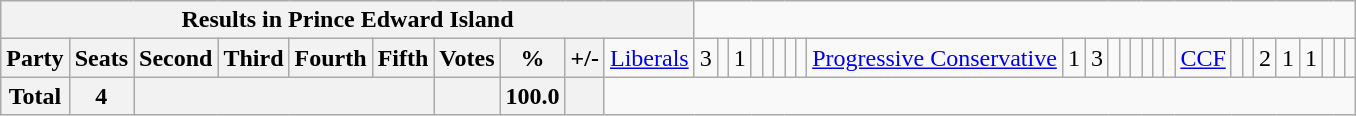<table class="wikitable">
<tr>
<th colspan=11>Results in Prince Edward Island</th>
</tr>
<tr>
<th colspan=2>Party</th>
<th>Seats</th>
<th>Second</th>
<th>Third</th>
<th>Fourth</th>
<th>Fifth</th>
<th>Votes</th>
<th>%</th>
<th>+/-<br></th>
<td><a href='#'>Liberals</a></td>
<td align="right">3</td>
<td align="right"></td>
<td align="right">1</td>
<td align="right"></td>
<td align="right"></td>
<td align="right"></td>
<td align="right"></td>
<td align="right"><br></td>
<td><a href='#'>Progressive Conservative</a></td>
<td align="right">1</td>
<td align="right">3</td>
<td align="right"></td>
<td align="right"></td>
<td align="right"></td>
<td align="right"></td>
<td align="right"></td>
<td align="right"><br></td>
<td><a href='#'>CCF</a></td>
<td align="right"></td>
<td align="right"></td>
<td align="right">2</td>
<td align="right">1</td>
<td align="right">1</td>
<td align="right"></td>
<td align="right"></td>
<td align="right"></td>
</tr>
<tr>
<th colspan="2">Total</th>
<th>4</th>
<th colspan="4"></th>
<th></th>
<th>100.0</th>
<th></th>
</tr>
</table>
